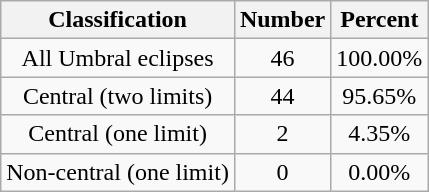<table class="wikitable sortable">
<tr align=center>
<th>Classification</th>
<th>Number</th>
<th>Percent</th>
</tr>
<tr align=center>
<td>All Umbral eclipses</td>
<td>46</td>
<td>100.00%</td>
</tr>
<tr align=center>
<td>Central (two limits)</td>
<td>44</td>
<td>95.65%</td>
</tr>
<tr align=center>
<td>Central (one limit)</td>
<td>2</td>
<td>4.35%</td>
</tr>
<tr align=center>
<td>Non-central (one limit)</td>
<td>0</td>
<td>0.00%</td>
</tr>
</table>
